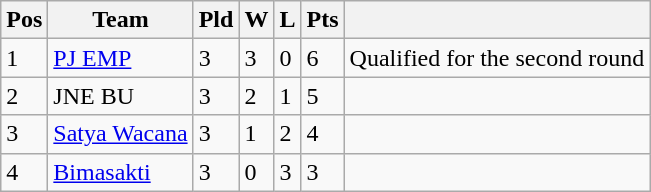<table class="wikitable">
<tr>
<th>Pos</th>
<th>Team</th>
<th>Pld</th>
<th>W</th>
<th>L</th>
<th>Pts</th>
<th></th>
</tr>
<tr>
<td>1</td>
<td><a href='#'>PJ EMP</a></td>
<td>3</td>
<td>3</td>
<td>0</td>
<td>6</td>
<td>Qualified for the second round</td>
</tr>
<tr>
<td>2</td>
<td>JNE BU</td>
<td>3</td>
<td>2</td>
<td>1</td>
<td>5</td>
<td></td>
</tr>
<tr>
<td>3</td>
<td><a href='#'>Satya Wacana</a></td>
<td>3</td>
<td>1</td>
<td>2</td>
<td>4</td>
<td></td>
</tr>
<tr>
<td>4</td>
<td><a href='#'>Bimasakti</a></td>
<td>3</td>
<td>0</td>
<td>3</td>
<td>3</td>
<td></td>
</tr>
</table>
